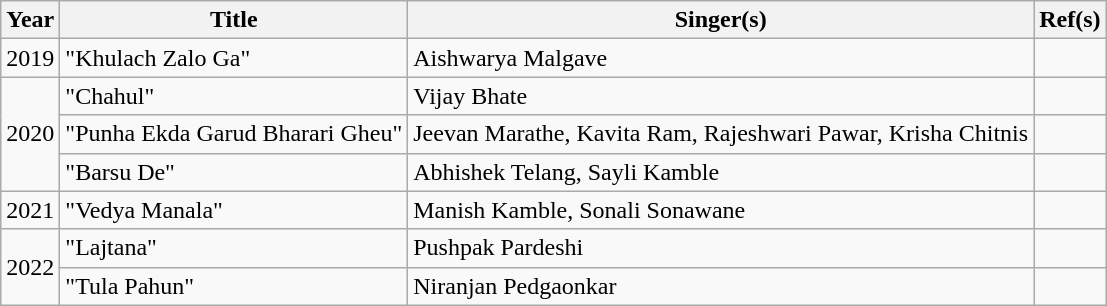<table class="wikitable">
<tr>
<th>Year</th>
<th>Title</th>
<th>Singer(s)</th>
<th>Ref(s)</th>
</tr>
<tr>
<td>2019</td>
<td>"Khulach Zalo Ga"</td>
<td>Aishwarya Malgave</td>
<td></td>
</tr>
<tr>
<td rowspan="3">2020</td>
<td>"Chahul"</td>
<td>Vijay Bhate</td>
<td></td>
</tr>
<tr>
<td>"Punha Ekda Garud Bharari Gheu"</td>
<td>Jeevan Marathe, Kavita Ram, Rajeshwari Pawar, Krisha Chitnis</td>
<td></td>
</tr>
<tr>
<td>"Barsu De"</td>
<td>Abhishek Telang, Sayli Kamble</td>
<td></td>
</tr>
<tr>
<td>2021</td>
<td>"Vedya Manala"</td>
<td>Manish Kamble, Sonali Sonawane</td>
<td></td>
</tr>
<tr>
<td rowspan="2">2022</td>
<td>"Lajtana"</td>
<td>Pushpak Pardeshi</td>
<td></td>
</tr>
<tr>
<td>"Tula Pahun"</td>
<td>Niranjan Pedgaonkar</td>
<td></td>
</tr>
</table>
